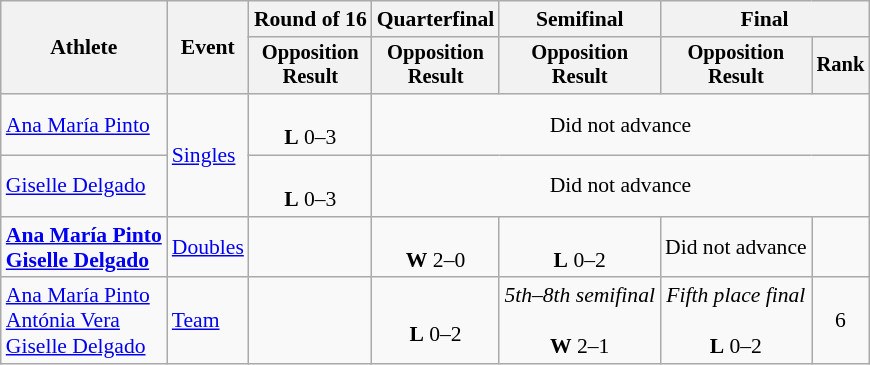<table class=wikitable style=font-size:90%;text-align:center>
<tr>
<th rowspan=2>Athlete</th>
<th rowspan=2>Event</th>
<th>Round of 16</th>
<th>Quarterfinal</th>
<th>Semifinal</th>
<th colspan=2>Final</th>
</tr>
<tr style=font-size:95%>
<th>Opposition<br>Result</th>
<th>Opposition<br>Result</th>
<th>Opposition<br>Result</th>
<th>Opposition<br>Result</th>
<th>Rank</th>
</tr>
<tr>
<td style="text-align:left"><a href='#'>Ana María Pinto</a></td>
<td style="text-align:left" rowspan=2><a href='#'>Singles</a></td>
<td><br><strong>L</strong> 0–3</td>
<td colspan="4">Did not advance</td>
</tr>
<tr>
<td style="text-align:left"><a href='#'>Giselle Delgado</a></td>
<td><br><strong>L</strong> 0–3</td>
<td colspan="4">Did not advance</td>
</tr>
<tr>
<td style="text-align:left"><strong><a href='#'>Ana María Pinto</a><br><a href='#'>Giselle Delgado</a></strong></td>
<td style="text-align:left"><a href='#'>Doubles</a></td>
<td></td>
<td><br><strong>W</strong> 2–0</td>
<td><br><strong>L</strong> 0–2</td>
<td>Did not advance</td>
<td></td>
</tr>
<tr>
<td style="text-align:left"><a href='#'>Ana María Pinto</a><br><a href='#'>Antónia Vera</a><br><a href='#'>Giselle Delgado</a></td>
<td style="text-align:left"><a href='#'>Team</a></td>
<td></td>
<td><br><strong>L</strong> 0–2</td>
<td><em>5th–8th semifinal</em><br><br><strong>W</strong> 2–1</td>
<td><em>Fifth place final</em><br>  <br><strong>L</strong> 0–2</td>
<td>6</td>
</tr>
</table>
